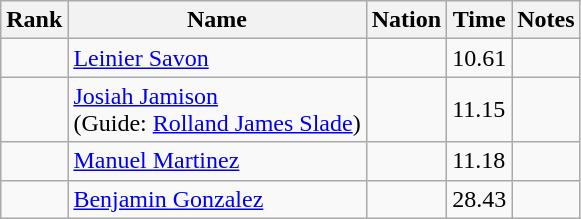<table class="wikitable sortable">
<tr>
<th>Rank</th>
<th>Name</th>
<th>Nation</th>
<th>Time</th>
<th>Notes</th>
</tr>
<tr>
<td></td>
<td><a href='#'>Leinier Savon</a></td>
<td></td>
<td>10.61</td>
<td></td>
</tr>
<tr>
<td></td>
<td><a href='#'>Josiah Jamison</a><br>(Guide: <a href='#'>Rolland James Slade</a>)</td>
<td></td>
<td>11.15</td>
<td></td>
</tr>
<tr>
<td></td>
<td><a href='#'>Manuel Martinez</a></td>
<td></td>
<td>11.18</td>
<td></td>
</tr>
<tr>
<td></td>
<td><a href='#'>Benjamin Gonzalez</a></td>
<td></td>
<td>28.43</td>
<td></td>
</tr>
</table>
